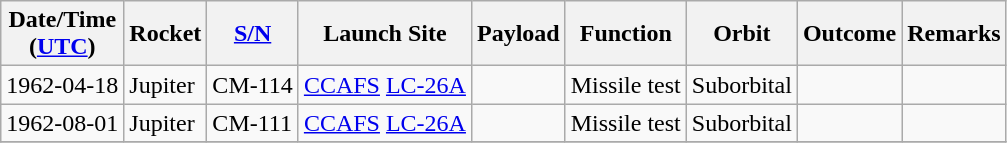<table class="wikitable" style="margin: 1em 1em 1em 0">
<tr>
<th>Date/Time<br>(<a href='#'>UTC</a>)</th>
<th>Rocket</th>
<th><a href='#'>S/N</a></th>
<th>Launch Site</th>
<th>Payload</th>
<th>Function</th>
<th>Orbit</th>
<th>Outcome</th>
<th>Remarks</th>
</tr>
<tr>
<td>1962-04-18</td>
<td>Jupiter</td>
<td>CM-114</td>
<td><a href='#'>CCAFS</a> <a href='#'>LC-26A</a></td>
<td></td>
<td>Missile test</td>
<td>Suborbital</td>
<td></td>
<td></td>
</tr>
<tr>
<td>1962-08-01</td>
<td>Jupiter</td>
<td>CM-111</td>
<td><a href='#'>CCAFS</a> <a href='#'>LC-26A</a></td>
<td></td>
<td>Missile test</td>
<td>Suborbital</td>
<td></td>
<td></td>
</tr>
<tr>
</tr>
</table>
